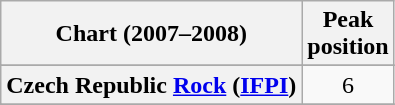<table class="wikitable sortable plainrowheaders">
<tr>
<th align=left>Chart (2007–2008)</th>
<th align=left>Peak<br> position</th>
</tr>
<tr>
</tr>
<tr>
</tr>
<tr>
</tr>
<tr>
<th scope="row">Czech Republic <a href='#'>Rock</a> (<a href='#'>IFPI</a>)</th>
<td style="text-align:center">6</td>
</tr>
<tr>
</tr>
<tr>
</tr>
<tr>
</tr>
<tr>
</tr>
</table>
